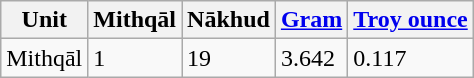<table class="wikitable">
<tr>
<th>Unit</th>
<th>Mithqāl</th>
<th>Nākhud</th>
<th><a href='#'>Gram</a></th>
<th><a href='#'>Troy ounce</a></th>
</tr>
<tr>
<td>Mithqāl</td>
<td>1</td>
<td>19</td>
<td>3.642</td>
<td>0.117</td>
</tr>
</table>
